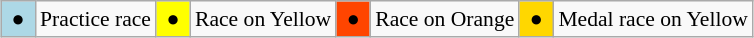<table class="wikitable" style="margin:0.5em auto; font-size:90%;position:relative;">
<tr>
<td bgcolor=LightBlue align=center> ● </td>
<td>Practice race</td>
<td bgcolor=Yellow  align=center> ● </td>
<td>Race on Yellow</td>
<td bgcolor=OrangeRed  align=center> ● </td>
<td>Race on Orange</td>
<td bgcolor=Gold align=center> ● </td>
<td>Medal race on Yellow</td>
</tr>
</table>
